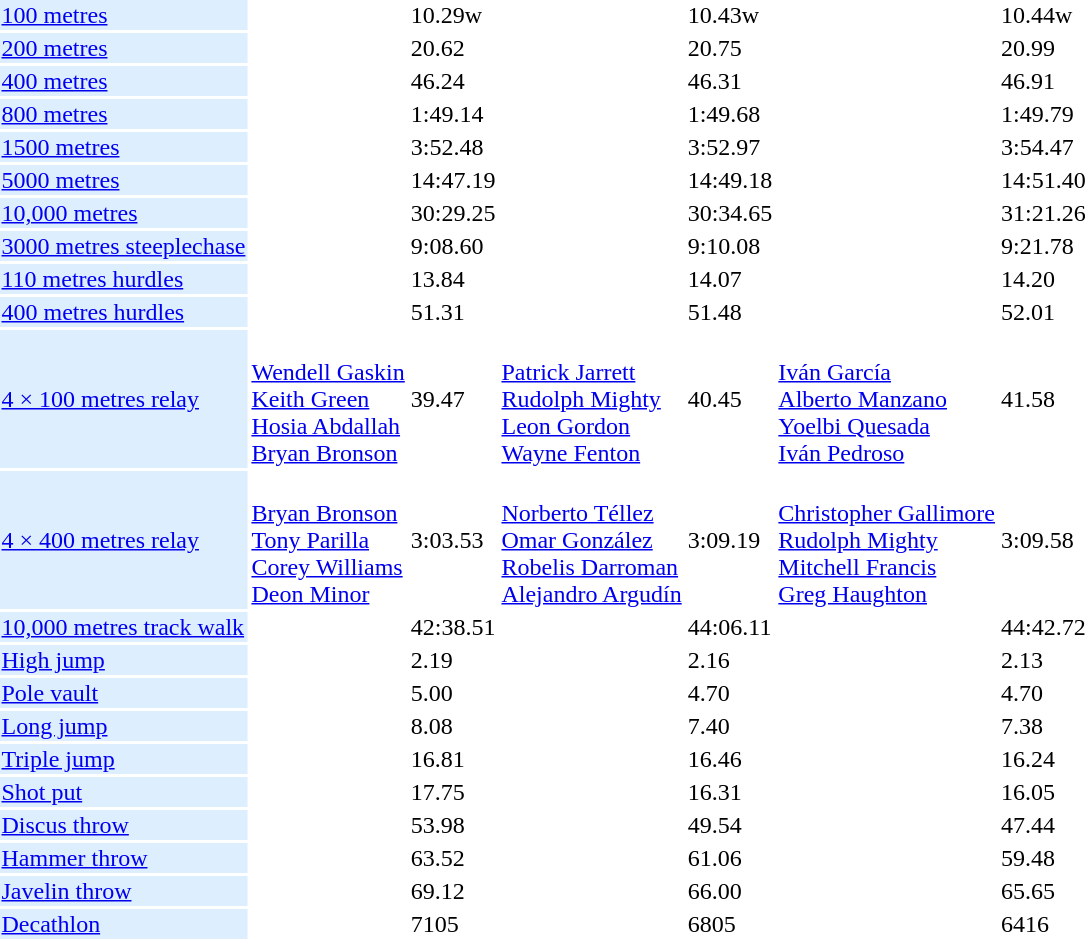<table>
<tr>
<td bgcolor = DDEEFF><a href='#'>100 metres</a></td>
<td></td>
<td>10.29w</td>
<td></td>
<td>10.43w</td>
<td></td>
<td>10.44w</td>
</tr>
<tr>
<td bgcolor = DDEEFF><a href='#'>200 metres</a></td>
<td></td>
<td>20.62</td>
<td></td>
<td>20.75</td>
<td></td>
<td>20.99</td>
</tr>
<tr>
<td bgcolor = DDEEFF><a href='#'>400 metres</a></td>
<td></td>
<td>46.24</td>
<td></td>
<td>46.31</td>
<td></td>
<td>46.91</td>
</tr>
<tr>
<td bgcolor = DDEEFF><a href='#'>800 metres</a></td>
<td></td>
<td>1:49.14</td>
<td></td>
<td>1:49.68</td>
<td></td>
<td>1:49.79</td>
</tr>
<tr>
<td bgcolor = DDEEFF><a href='#'>1500 metres</a></td>
<td></td>
<td>3:52.48</td>
<td></td>
<td>3:52.97</td>
<td></td>
<td>3:54.47</td>
</tr>
<tr>
<td bgcolor = DDEEFF><a href='#'>5000 metres</a></td>
<td></td>
<td>14:47.19</td>
<td></td>
<td>14:49.18</td>
<td></td>
<td>14:51.40</td>
</tr>
<tr>
<td bgcolor = DDEEFF><a href='#'>10,000 metres</a></td>
<td></td>
<td>30:29.25</td>
<td></td>
<td>30:34.65</td>
<td></td>
<td>31:21.26</td>
</tr>
<tr>
<td bgcolor = DDEEFF><a href='#'>3000 metres steeplechase</a></td>
<td></td>
<td>9:08.60</td>
<td></td>
<td>9:10.08</td>
<td></td>
<td>9:21.78</td>
</tr>
<tr>
<td bgcolor = DDEEFF><a href='#'>110 metres hurdles</a></td>
<td></td>
<td>13.84</td>
<td></td>
<td>14.07</td>
<td></td>
<td>14.20</td>
</tr>
<tr>
<td bgcolor = DDEEFF><a href='#'>400 metres hurdles</a></td>
<td></td>
<td>51.31</td>
<td></td>
<td>51.48</td>
<td></td>
<td>52.01</td>
</tr>
<tr>
<td bgcolor = DDEEFF><a href='#'>4 × 100 metres relay</a></td>
<td><br><a href='#'>Wendell Gaskin</a><br><a href='#'>Keith Green</a><br><a href='#'>Hosia Abdallah</a><br><a href='#'>Bryan Bronson</a></td>
<td>39.47</td>
<td><br><a href='#'>Patrick Jarrett</a><br><a href='#'>Rudolph Mighty</a><br><a href='#'>Leon Gordon</a><br><a href='#'>Wayne Fenton</a></td>
<td>40.45</td>
<td><br><a href='#'>Iván García</a><br><a href='#'>Alberto Manzano</a><br><a href='#'>Yoelbi Quesada</a><br><a href='#'>Iván Pedroso</a></td>
<td>41.58</td>
</tr>
<tr>
<td bgcolor = DDEEFF><a href='#'>4 × 400 metres relay</a></td>
<td><br><a href='#'>Bryan Bronson</a><br><a href='#'>Tony Parilla</a><br><a href='#'>Corey Williams</a><br><a href='#'>Deon Minor</a></td>
<td>3:03.53</td>
<td><br><a href='#'>Norberto Téllez</a><br><a href='#'>Omar González</a><br><a href='#'>Robelis Darroman</a><br><a href='#'>Alejandro Argudín</a></td>
<td>3:09.19</td>
<td><br><a href='#'>Christopher Gallimore</a><br><a href='#'>Rudolph Mighty</a><br><a href='#'>Mitchell Francis</a><br><a href='#'>Greg Haughton</a></td>
<td>3:09.58</td>
</tr>
<tr>
<td bgcolor = DDEEFF><a href='#'>10,000 metres track walk</a></td>
<td></td>
<td>42:38.51</td>
<td></td>
<td>44:06.11</td>
<td></td>
<td>44:42.72</td>
</tr>
<tr>
<td bgcolor = DDEEFF><a href='#'>High jump</a></td>
<td></td>
<td>2.19</td>
<td></td>
<td>2.16</td>
<td></td>
<td>2.13</td>
</tr>
<tr>
<td bgcolor = DDEEFF><a href='#'>Pole vault</a></td>
<td></td>
<td>5.00</td>
<td></td>
<td>4.70</td>
<td></td>
<td>4.70</td>
</tr>
<tr>
<td bgcolor = DDEEFF><a href='#'>Long jump</a></td>
<td></td>
<td>8.08</td>
<td></td>
<td>7.40</td>
<td></td>
<td>7.38</td>
</tr>
<tr>
<td bgcolor = DDEEFF><a href='#'>Triple jump</a></td>
<td></td>
<td>16.81</td>
<td></td>
<td>16.46</td>
<td></td>
<td>16.24</td>
</tr>
<tr>
<td bgcolor = DDEEFF><a href='#'>Shot put</a></td>
<td></td>
<td>17.75</td>
<td></td>
<td>16.31</td>
<td></td>
<td>16.05</td>
</tr>
<tr>
<td bgcolor = DDEEFF><a href='#'>Discus throw</a></td>
<td></td>
<td>53.98</td>
<td></td>
<td>49.54</td>
<td></td>
<td>47.44</td>
</tr>
<tr>
<td bgcolor = DDEEFF><a href='#'>Hammer throw</a></td>
<td></td>
<td>63.52</td>
<td></td>
<td>61.06</td>
<td></td>
<td>59.48</td>
</tr>
<tr>
<td bgcolor = DDEEFF><a href='#'>Javelin throw</a></td>
<td></td>
<td>69.12</td>
<td></td>
<td>66.00</td>
<td></td>
<td>65.65</td>
</tr>
<tr>
<td bgcolor = DDEEFF><a href='#'>Decathlon</a></td>
<td></td>
<td>7105</td>
<td></td>
<td>6805</td>
<td></td>
<td>6416</td>
</tr>
</table>
